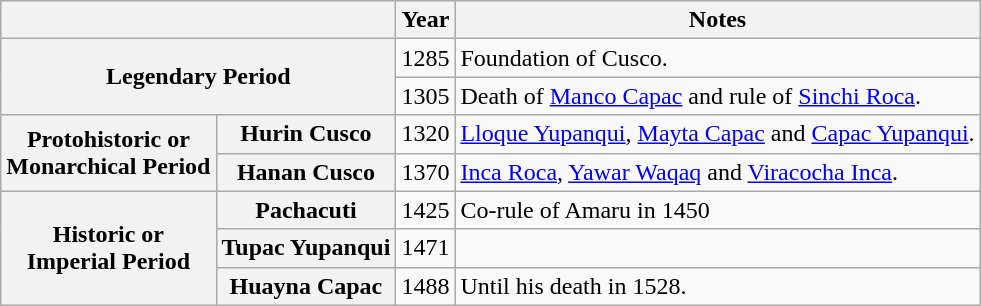<table class="wikitable">
<tr>
<th colspan="2"></th>
<th>Year</th>
<th>Notes</th>
</tr>
<tr>
<th colspan="2" rowspan="2">Legendary Period</th>
<td>1285</td>
<td>Foundation of Cusco.</td>
</tr>
<tr>
<td>1305</td>
<td>Death of <a href='#'>Manco Capac</a> and rule of <a href='#'>Sinchi Roca</a>.</td>
</tr>
<tr>
<th rowspan="2">Protohistoric or<br>Monarchical Period</th>
<th>Hurin Cusco</th>
<td>1320</td>
<td><a href='#'>Lloque Yupanqui</a>, <a href='#'>Mayta Capac</a> and <a href='#'>Capac Yupanqui</a>.</td>
</tr>
<tr>
<th>Hanan Cusco</th>
<td>1370</td>
<td><a href='#'>Inca Roca</a>, <a href='#'>Yawar Waqaq</a> and <a href='#'>Viracocha Inca</a>.</td>
</tr>
<tr>
<th rowspan="3">Historic or<br>Imperial Period</th>
<th>Pachacuti</th>
<td>1425</td>
<td>Co-rule of Amaru in 1450</td>
</tr>
<tr>
<th>Tupac Yupanqui</th>
<td>1471</td>
<td></td>
</tr>
<tr>
<th>Huayna Capac</th>
<td>1488</td>
<td>Until his death in 1528.</td>
</tr>
</table>
